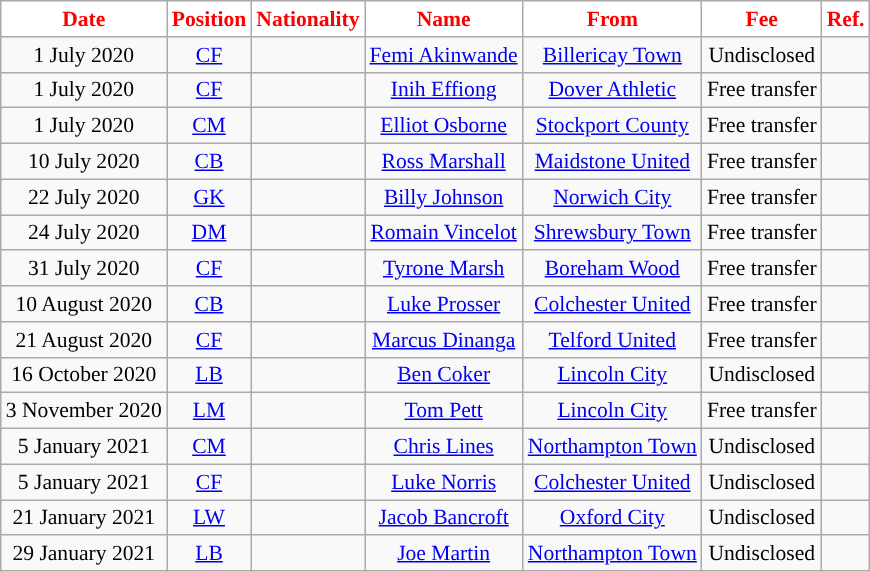<table class="wikitable"  style="text-align:center; font-size:90%; ">
<tr>
<th style="background:white; color:red; ">Date</th>
<th style="background:white; color:red; ">Position</th>
<th style="background:white; color:red; ">Nationality</th>
<th style="background:white; color:red; ">Name</th>
<th style="background:white; color:red; ">From</th>
<th style="background:white; color:red; ">Fee</th>
<th style="background:white; color:red; ">Ref.</th>
</tr>
<tr>
<td>1 July 2020</td>
<td><a href='#'>CF</a></td>
<td></td>
<td><a href='#'>Femi Akinwande</a></td>
<td> <a href='#'>Billericay Town</a></td>
<td>Undisclosed</td>
<td></td>
</tr>
<tr>
<td>1 July 2020</td>
<td><a href='#'>CF</a></td>
<td></td>
<td><a href='#'>Inih Effiong</a></td>
<td> <a href='#'>Dover Athletic</a></td>
<td>Free transfer</td>
<td></td>
</tr>
<tr>
<td>1 July 2020</td>
<td><a href='#'>CM</a></td>
<td></td>
<td><a href='#'>Elliot Osborne</a></td>
<td> <a href='#'>Stockport County</a></td>
<td>Free transfer</td>
<td></td>
</tr>
<tr>
<td>10 July 2020</td>
<td><a href='#'>CB</a></td>
<td></td>
<td><a href='#'>Ross Marshall</a></td>
<td> <a href='#'>Maidstone United</a></td>
<td>Free transfer</td>
<td></td>
</tr>
<tr>
<td>22 July 2020</td>
<td><a href='#'>GK</a></td>
<td></td>
<td><a href='#'>Billy Johnson</a></td>
<td> <a href='#'>Norwich City</a></td>
<td>Free transfer</td>
<td></td>
</tr>
<tr>
<td>24 July 2020</td>
<td><a href='#'>DM</a></td>
<td></td>
<td><a href='#'>Romain Vincelot</a></td>
<td> <a href='#'>Shrewsbury Town</a></td>
<td>Free transfer</td>
<td></td>
</tr>
<tr>
<td>31 July 2020</td>
<td><a href='#'>CF</a></td>
<td></td>
<td><a href='#'>Tyrone Marsh</a></td>
<td> <a href='#'>Boreham Wood</a></td>
<td>Free transfer</td>
<td></td>
</tr>
<tr>
<td>10 August 2020</td>
<td><a href='#'>CB</a></td>
<td></td>
<td><a href='#'>Luke Prosser</a></td>
<td> <a href='#'>Colchester United</a></td>
<td>Free transfer</td>
<td></td>
</tr>
<tr>
<td>21 August 2020</td>
<td><a href='#'>CF</a></td>
<td></td>
<td><a href='#'>Marcus Dinanga</a></td>
<td> <a href='#'>Telford United</a></td>
<td>Free transfer</td>
<td></td>
</tr>
<tr>
<td>16 October 2020</td>
<td><a href='#'>LB</a></td>
<td></td>
<td><a href='#'>Ben Coker</a></td>
<td> <a href='#'>Lincoln City</a></td>
<td>Undisclosed</td>
<td></td>
</tr>
<tr>
<td>3 November 2020</td>
<td><a href='#'>LM</a></td>
<td></td>
<td><a href='#'>Tom Pett</a></td>
<td> <a href='#'>Lincoln City</a></td>
<td>Free transfer</td>
<td></td>
</tr>
<tr>
<td>5 January 2021</td>
<td><a href='#'>CM</a></td>
<td></td>
<td><a href='#'>Chris Lines</a></td>
<td> <a href='#'>Northampton Town</a></td>
<td>Undisclosed</td>
<td></td>
</tr>
<tr>
<td>5 January 2021</td>
<td><a href='#'>CF</a></td>
<td></td>
<td><a href='#'>Luke Norris</a></td>
<td> <a href='#'>Colchester United</a></td>
<td>Undisclosed</td>
<td></td>
</tr>
<tr>
<td>21 January 2021</td>
<td><a href='#'>LW</a></td>
<td></td>
<td><a href='#'>Jacob Bancroft</a></td>
<td> <a href='#'>Oxford City</a></td>
<td>Undisclosed</td>
<td></td>
</tr>
<tr>
<td>29 January 2021</td>
<td><a href='#'>LB</a></td>
<td></td>
<td><a href='#'>Joe Martin</a></td>
<td> <a href='#'>Northampton Town</a></td>
<td>Undisclosed</td>
<td></td>
</tr>
</table>
